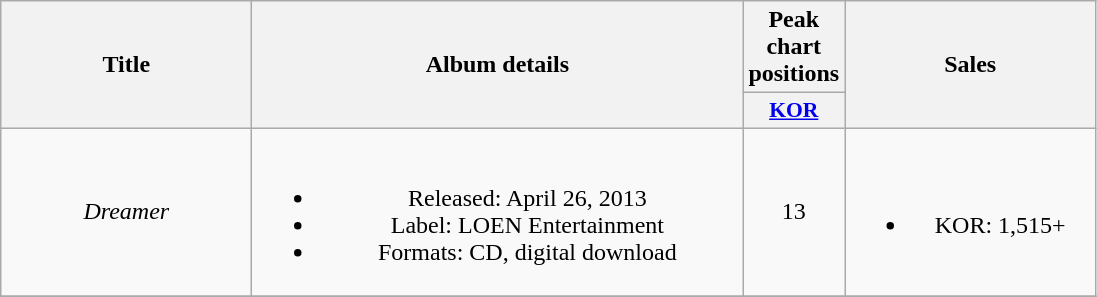<table class="wikitable plainrowheaders" style="text-align:center;">
<tr>
<th rowspan="2" style="width:10em;">Title</th>
<th rowspan="2" style="width:20em;">Album details</th>
<th colspan="1">Peak chart <br> positions</th>
<th rowspan="2" style="width:10em;">Sales</th>
</tr>
<tr>
<th scope="col" style="width:3.5em;font-size:90%;"><a href='#'>KOR</a><br></th>
</tr>
<tr>
<td><em>Dreamer</em></td>
<td><br><ul><li>Released: April 26, 2013</li><li>Label: LOEN Entertainment</li><li>Formats: CD, digital download</li></ul></td>
<td>13</td>
<td><br><ul><li>KOR: 1,515+</li></ul></td>
</tr>
<tr>
</tr>
</table>
